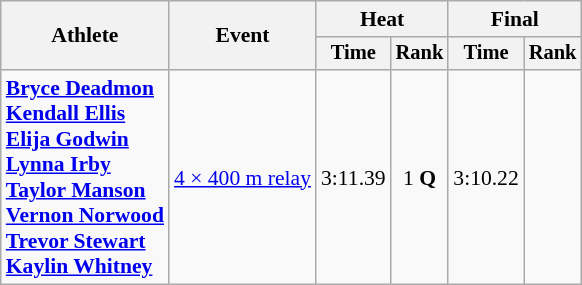<table class=wikitable style=font-size:90%>
<tr>
<th rowspan=2>Athlete</th>
<th rowspan=2>Event</th>
<th colspan=2>Heat</th>
<th colspan=2>Final</th>
</tr>
<tr style=font-size:95%>
<th>Time</th>
<th>Rank</th>
<th>Time</th>
<th>Rank</th>
</tr>
<tr align=center>
<td align=left><strong><a href='#'>Bryce Deadmon</a><br><a href='#'>Kendall Ellis</a><br><a href='#'>Elija Godwin</a><br><a href='#'>Lynna Irby</a><br><a href='#'>Taylor Manson</a><br><a href='#'>Vernon Norwood</a><br><a href='#'>Trevor Stewart</a><br><a href='#'>Kaylin Whitney</a></strong></td>
<td align=left><a href='#'>4 × 400 m relay</a></td>
<td>3:11.39</td>
<td>1 <strong>Q</strong></td>
<td>3:10.22</td>
<td></td>
</tr>
</table>
